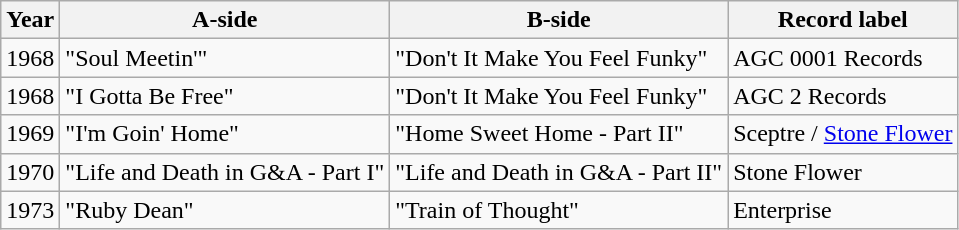<table class="wikitable sortable">
<tr>
<th>Year</th>
<th>A-side</th>
<th>B-side</th>
<th>Record label</th>
</tr>
<tr>
<td>1968</td>
<td>"Soul Meetin'"</td>
<td>"Don't It Make You Feel Funky"</td>
<td>AGC 0001 Records</td>
</tr>
<tr>
<td>1968</td>
<td>"I Gotta Be Free"</td>
<td>"Don't It Make You Feel Funky"</td>
<td>AGC 2 Records</td>
</tr>
<tr>
<td>1969</td>
<td>"I'm Goin' Home"</td>
<td>"Home Sweet Home - Part II"</td>
<td>Sceptre / <a href='#'>Stone Flower</a></td>
</tr>
<tr>
<td>1970</td>
<td>"Life and Death in G&A - Part I"</td>
<td>"Life and Death in G&A - Part II"</td>
<td>Stone Flower</td>
</tr>
<tr>
<td>1973</td>
<td>"Ruby Dean"</td>
<td>"Train of Thought"</td>
<td>Enterprise</td>
</tr>
</table>
